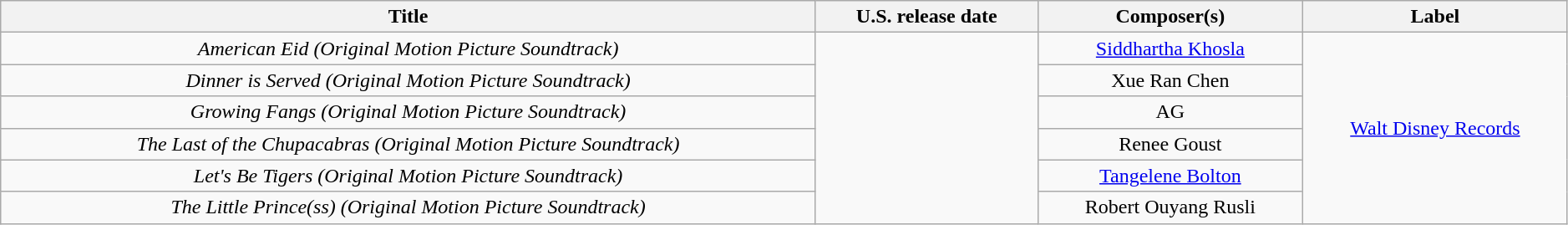<table class="wikitable plainrowheaders" width="99%" style="text-align:center">
<tr>
<th scope="col">Title</th>
<th scope="col">U.S. release date</th>
<th scope="col">Composer(s)</th>
<th scope="col">Label</th>
</tr>
<tr>
<td><em>American Eid (Original Motion Picture Soundtrack)</em></td>
<td rowspan="6"></td>
<td><a href='#'>Siddhartha Khosla</a></td>
<td rowspan="6"><a href='#'>Walt Disney Records</a></td>
</tr>
<tr>
<td><em>Dinner is Served (Original Motion Picture Soundtrack)</em></td>
<td>Xue Ran Chen</td>
</tr>
<tr>
<td><em>Growing Fangs (Original Motion Picture Soundtrack)</em></td>
<td>AG</td>
</tr>
<tr>
<td><em>The Last of the Chupacabras (Original Motion Picture Soundtrack)</em></td>
<td>Renee Goust</td>
</tr>
<tr>
<td><em>Let's Be Tigers (Original Motion Picture Soundtrack)</em></td>
<td><a href='#'>Tangelene Bolton</a></td>
</tr>
<tr>
<td><em>The Little Prince(ss) (Original Motion Picture Soundtrack)</em></td>
<td>Robert Ouyang Rusli</td>
</tr>
</table>
